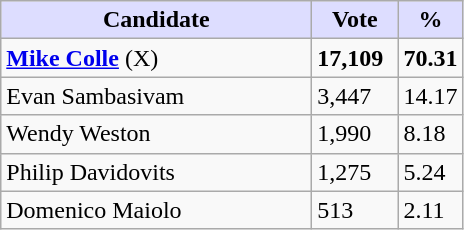<table class="wikitable">
<tr>
<th style="background:#ddf; width:200px;">Candidate</th>
<th style="background:#ddf; width:50px;">Vote</th>
<th style="background:#ddf; width:30px;">%</th>
</tr>
<tr>
<td><strong><a href='#'>Mike Colle</a></strong> (X)</td>
<td><strong>17,109</strong></td>
<td><strong>70.31</strong></td>
</tr>
<tr>
<td>Evan Sambasivam</td>
<td>3,447</td>
<td>14.17</td>
</tr>
<tr>
<td>Wendy Weston</td>
<td>1,990</td>
<td>8.18</td>
</tr>
<tr>
<td>Philip Davidovits</td>
<td>1,275</td>
<td>5.24</td>
</tr>
<tr>
<td>Domenico Maiolo</td>
<td>513</td>
<td>2.11</td>
</tr>
</table>
